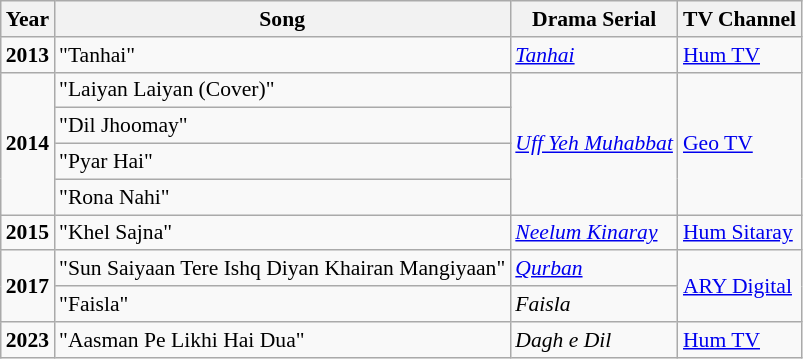<table class="wikitable" style="font-size: 90%;">
<tr>
<th>Year</th>
<th>Song</th>
<th>Drama Serial</th>
<th>TV Channel</th>
</tr>
<tr>
<td><strong>2013</strong></td>
<td>"Tanhai"</td>
<td><a href='#'><em>Tanhai</em></a></td>
<td><a href='#'>Hum TV</a></td>
</tr>
<tr>
<td rowspan="4"><strong>2014</strong></td>
<td>"Laiyan Laiyan (Cover)"</td>
<td rowspan="4"><em><a href='#'>Uff Yeh Muhabbat</a></em></td>
<td rowspan="4"><a href='#'>Geo TV</a></td>
</tr>
<tr>
<td>"Dil Jhoomay"</td>
</tr>
<tr>
<td>"Pyar Hai"</td>
</tr>
<tr>
<td>"Rona Nahi"</td>
</tr>
<tr>
<td><strong>2015</strong></td>
<td>"Khel Sajna"</td>
<td><a href='#'><em>Neelum Kinaray</em></a></td>
<td><a href='#'>Hum Sitaray</a></td>
</tr>
<tr>
<td rowspan="2"><strong>2017</strong></td>
<td>"Sun Saiyaan Tere Ishq Diyan Khairan Mangiyaan"</td>
<td><a href='#'><em>Qurban</em></a></td>
<td rowspan="2"><a href='#'>ARY Digital</a></td>
</tr>
<tr>
<td>"Faisla"</td>
<td><em>Faisla</em></td>
</tr>
<tr>
<td><strong>2023</strong></td>
<td>"Aasman Pe Likhi Hai Dua"</td>
<td><em>Dagh e Dil</em></td>
<td><a href='#'>Hum TV</a></td>
</tr>
</table>
